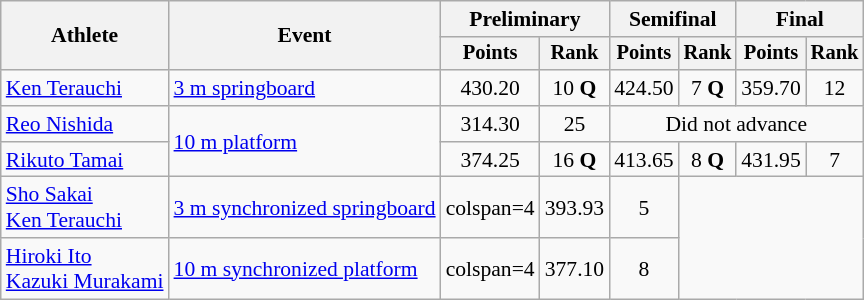<table class=wikitable style="font-size:90%">
<tr>
<th rowspan="2">Athlete</th>
<th rowspan="2">Event</th>
<th colspan="2">Preliminary</th>
<th colspan="2">Semifinal</th>
<th colspan="2">Final</th>
</tr>
<tr style="font-size:95%">
<th>Points</th>
<th>Rank</th>
<th>Points</th>
<th>Rank</th>
<th>Points</th>
<th>Rank</th>
</tr>
<tr align=center>
<td align=left><a href='#'>Ken Terauchi</a></td>
<td align=left><a href='#'>3 m springboard</a></td>
<td>430.20</td>
<td>10 <strong>Q</strong></td>
<td>424.50</td>
<td>7 <strong>Q</strong></td>
<td>359.70</td>
<td>12</td>
</tr>
<tr align=center>
<td align=left><a href='#'>Reo Nishida</a></td>
<td rowspan="2" align=left><a href='#'>10 m platform</a></td>
<td>314.30</td>
<td>25</td>
<td colspan="4">Did not advance</td>
</tr>
<tr align=center>
<td align=left><a href='#'>Rikuto Tamai</a></td>
<td>374.25</td>
<td>16 <strong>Q</strong></td>
<td>413.65</td>
<td>8 <strong>Q</strong></td>
<td>431.95</td>
<td>7</td>
</tr>
<tr align=center>
<td align=left><a href='#'>Sho Sakai</a><br><a href='#'>Ken Terauchi</a></td>
<td align=left><a href='#'>3 m synchronized springboard</a></td>
<td>colspan=4 </td>
<td>393.93</td>
<td>5</td>
</tr>
<tr align=center>
<td align=left><a href='#'>Hiroki Ito</a><br><a href='#'>Kazuki Murakami</a></td>
<td align=left><a href='#'>10 m synchronized platform</a></td>
<td>colspan=4 </td>
<td>377.10</td>
<td>8</td>
</tr>
</table>
